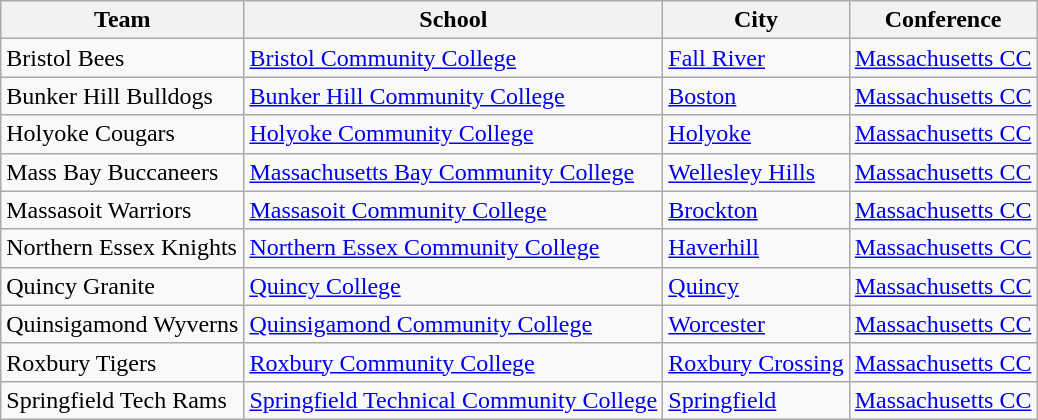<table class="sortable wikitable">
<tr>
<th>Team</th>
<th>School</th>
<th>City</th>
<th>Conference</th>
</tr>
<tr>
<td>Bristol Bees</td>
<td><a href='#'>Bristol Community College</a></td>
<td><a href='#'>Fall River</a></td>
<td><a href='#'>Massachusetts CC</a></td>
</tr>
<tr>
<td>Bunker Hill Bulldogs</td>
<td><a href='#'>Bunker Hill Community College</a></td>
<td><a href='#'>Boston</a></td>
<td><a href='#'>Massachusetts CC</a></td>
</tr>
<tr>
<td>Holyoke Cougars</td>
<td><a href='#'>Holyoke Community College</a></td>
<td><a href='#'>Holyoke</a></td>
<td><a href='#'>Massachusetts CC</a></td>
</tr>
<tr>
<td>Mass Bay Buccaneers</td>
<td><a href='#'>Massachusetts Bay Community College</a></td>
<td><a href='#'>Wellesley Hills</a></td>
<td><a href='#'>Massachusetts CC</a></td>
</tr>
<tr>
<td>Massasoit Warriors</td>
<td><a href='#'>Massasoit Community College</a></td>
<td><a href='#'>Brockton</a></td>
<td><a href='#'>Massachusetts CC</a></td>
</tr>
<tr>
<td>Northern Essex Knights</td>
<td><a href='#'>Northern Essex Community College</a></td>
<td><a href='#'>Haverhill</a></td>
<td><a href='#'>Massachusetts CC</a></td>
</tr>
<tr>
<td>Quincy Granite</td>
<td><a href='#'>Quincy College</a></td>
<td><a href='#'>Quincy</a></td>
<td><a href='#'>Massachusetts CC</a></td>
</tr>
<tr>
<td>Quinsigamond Wyverns</td>
<td><a href='#'>Quinsigamond Community College</a></td>
<td><a href='#'>Worcester</a></td>
<td><a href='#'>Massachusetts CC</a></td>
</tr>
<tr>
<td>Roxbury Tigers</td>
<td><a href='#'>Roxbury Community College</a></td>
<td><a href='#'>Roxbury Crossing</a></td>
<td><a href='#'>Massachusetts CC</a></td>
</tr>
<tr>
<td>Springfield Tech Rams</td>
<td><a href='#'>Springfield Technical Community College</a></td>
<td><a href='#'>Springfield</a></td>
<td><a href='#'>Massachusetts CC</a></td>
</tr>
</table>
